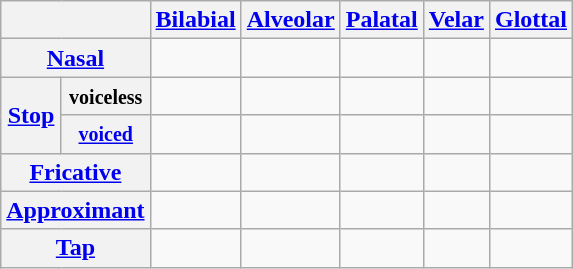<table class="wikitable" style="text-align:center">
<tr>
<th colspan="2"></th>
<th><a href='#'>Bilabial</a></th>
<th><a href='#'>Alveolar</a></th>
<th><a href='#'>Palatal</a></th>
<th><a href='#'>Velar</a></th>
<th><a href='#'>Glottal</a></th>
</tr>
<tr>
<th colspan="2"><a href='#'>Nasal</a></th>
<td></td>
<td></td>
<td> </td>
<td> </td>
<td></td>
</tr>
<tr>
<th rowspan="2"><a href='#'>Stop</a></th>
<th><small>voiceless</small></th>
<td></td>
<td></td>
<td></td>
<td></td>
<td></td>
</tr>
<tr>
<th><a href='#'><small>voiced</small></a></th>
<td></td>
<td></td>
<td> </td>
<td></td>
<td></td>
</tr>
<tr>
<th colspan="2"><a href='#'>Fricative</a></th>
<td></td>
<td></td>
<td></td>
<td> </td>
<td></td>
</tr>
<tr>
<th colspan="2"><a href='#'>Approximant</a></th>
<td></td>
<td></td>
<td> </td>
<td></td>
<td></td>
</tr>
<tr>
<th colspan="2"><a href='#'>Tap</a></th>
<td></td>
<td> </td>
<td></td>
<td></td>
<td></td>
</tr>
</table>
